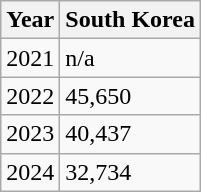<table class="wikitable">
<tr>
<th>Year</th>
<th>South Korea</th>
</tr>
<tr>
<td>2021</td>
<td>n/a</td>
</tr>
<tr>
<td>2022</td>
<td>45,650</td>
</tr>
<tr>
<td>2023</td>
<td>40,437</td>
</tr>
<tr>
<td>2024</td>
<td>32,734</td>
</tr>
</table>
